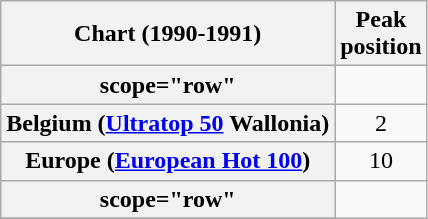<table class="wikitable sortable plainrowheaders">
<tr>
<th>Chart (1990-1991)</th>
<th>Peak<br>position</th>
</tr>
<tr>
<th>scope="row"</th>
</tr>
<tr>
<th scope="row">Belgium (<a href='#'>Ultratop 50</a> Wallonia)</th>
<td align="center">2</td>
</tr>
<tr>
<th scope="row">Europe (<a href='#'>European Hot 100</a>)</th>
<td align="center">10</td>
</tr>
<tr>
<th>scope="row"</th>
</tr>
<tr>
</tr>
</table>
